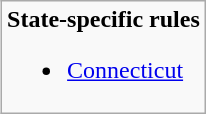<table class="wikitable" align="right">
<tr>
<td><strong>State-specific rules</strong><br><ul><li><a href='#'>Connecticut</a></li></ul></td>
</tr>
</table>
